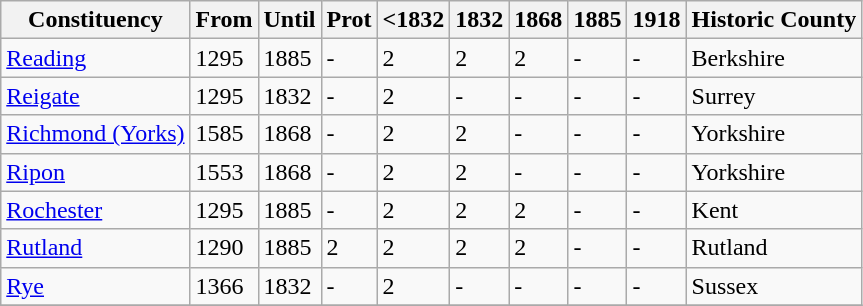<table class="wikitable">
<tr>
<th>Constituency</th>
<th>From</th>
<th>Until</th>
<th>Prot</th>
<th><1832</th>
<th>1832</th>
<th>1868</th>
<th>1885</th>
<th>1918</th>
<th>Historic County</th>
</tr>
<tr>
<td><a href='#'>Reading</a></td>
<td>1295</td>
<td>1885</td>
<td>-</td>
<td>2</td>
<td>2</td>
<td>2</td>
<td>-</td>
<td>-</td>
<td>Berkshire</td>
</tr>
<tr>
<td><a href='#'>Reigate</a></td>
<td>1295</td>
<td>1832</td>
<td>-</td>
<td>2</td>
<td>-</td>
<td>-</td>
<td>-</td>
<td>-</td>
<td>Surrey</td>
</tr>
<tr>
<td><a href='#'>Richmond (Yorks)</a></td>
<td>1585</td>
<td>1868</td>
<td>-</td>
<td>2</td>
<td>2</td>
<td>-</td>
<td>-</td>
<td>-</td>
<td>Yorkshire</td>
</tr>
<tr>
<td><a href='#'>Ripon</a></td>
<td>1553</td>
<td>1868</td>
<td>-</td>
<td>2</td>
<td>2</td>
<td>-</td>
<td>-</td>
<td>-</td>
<td>Yorkshire</td>
</tr>
<tr>
<td><a href='#'>Rochester</a></td>
<td>1295</td>
<td>1885</td>
<td>-</td>
<td>2</td>
<td>2</td>
<td>2</td>
<td>-</td>
<td>-</td>
<td>Kent</td>
</tr>
<tr>
<td><a href='#'>Rutland</a></td>
<td>1290</td>
<td>1885</td>
<td>2</td>
<td>2</td>
<td>2</td>
<td>2</td>
<td>-</td>
<td>-</td>
<td>Rutland</td>
</tr>
<tr>
<td><a href='#'>Rye</a></td>
<td>1366</td>
<td>1832</td>
<td>-</td>
<td>2</td>
<td>-</td>
<td>-</td>
<td>-</td>
<td>-</td>
<td>Sussex</td>
</tr>
<tr>
</tr>
</table>
